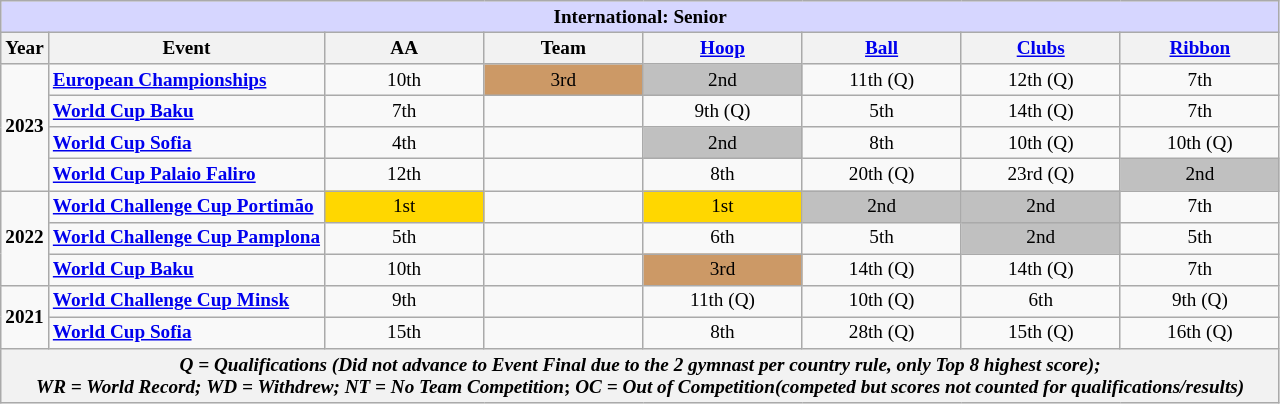<table class="wikitable" style="text-align:center; font-size: 80%;">
<tr>
<th align=center colspan=8  style="background-color: #D6D6FF; "><strong>International: Senior</strong></th>
</tr>
<tr>
<th>Year</th>
<th>Event</th>
<th width=100px>AA</th>
<th width=100px>Team</th>
<th width=100px><a href='#'>Hoop</a></th>
<th width=100px><a href='#'>Ball</a></th>
<th width=100px><a href='#'>Clubs</a></th>
<th width=100px><a href='#'>Ribbon</a></th>
</tr>
<tr>
<td rowspan="4"><strong>2023</strong></td>
<td align=left><strong><a href='#'>European Championships</a></strong></td>
<td>10th</td>
<td bgcolor=CC9966>3rd</td>
<td bgcolor=silver>2nd</td>
<td>11th (Q)</td>
<td>12th (Q)</td>
<td>7th</td>
</tr>
<tr>
<td align="left"><strong><a href='#'>World Cup Baku</a></strong></td>
<td>7th</td>
<td></td>
<td>9th (Q)</td>
<td>5th</td>
<td>14th (Q)</td>
<td>7th</td>
</tr>
<tr>
<td align="left"><strong><a href='#'>World Cup Sofia</a></strong></td>
<td>4th</td>
<td></td>
<td bgcolor=silver>2nd</td>
<td>8th</td>
<td>10th (Q)</td>
<td>10th (Q)</td>
</tr>
<tr>
<td align="left"><strong><a href='#'>World Cup Palaio Faliro</a></strong></td>
<td>12th</td>
<td></td>
<td>8th</td>
<td>20th (Q)</td>
<td>23rd (Q)</td>
<td bgcolor=silver>2nd</td>
</tr>
<tr>
<td rowspan="3"><strong>2022</strong></td>
<td align="left"><strong><a href='#'>World Challenge Cup Portimão</a></strong></td>
<td bgcolor=gold>1st</td>
<td></td>
<td bgcolor=gold>1st</td>
<td bgcolor=silver>2nd</td>
<td bgcolor=silver>2nd</td>
<td>7th</td>
</tr>
<tr>
<td align="left"><strong><a href='#'>World Challenge Cup Pamplona</a></strong></td>
<td>5th</td>
<td></td>
<td>6th</td>
<td>5th</td>
<td bgcolor=silver>2nd</td>
<td>5th</td>
</tr>
<tr>
<td align="left"><strong><a href='#'>World Cup Baku</a></strong></td>
<td>10th</td>
<td></td>
<td bgcolor=CC9966>3rd</td>
<td>14th (Q)</td>
<td>14th (Q)</td>
<td>7th</td>
</tr>
<tr>
<td rowspan="2"><strong>2021</strong></td>
<td align=left><strong><a href='#'>World Challenge Cup Minsk</a></strong></td>
<td>9th</td>
<td></td>
<td>11th (Q)</td>
<td>10th (Q)</td>
<td>6th</td>
<td>9th (Q)</td>
</tr>
<tr>
<td align=left><strong><a href='#'>World Cup Sofia</a></strong></td>
<td>15th</td>
<td></td>
<td>8th</td>
<td>28th (Q)</td>
<td>15th (Q)</td>
<td>16th (Q)</td>
</tr>
<tr>
<th align=center colspan=8><em>Q = Qualifications (Did not advance to Event Final due to the 2 gymnast per country rule, only Top 8 highest score);</em> <br> <em>WR = World Record;</em> <em>WD = Withdrew;</em>  <em>NT = No Team Competition</em>; <em>OC = Out of Competition(competed but scores not counted for qualifications/results)</em></th>
</tr>
</table>
